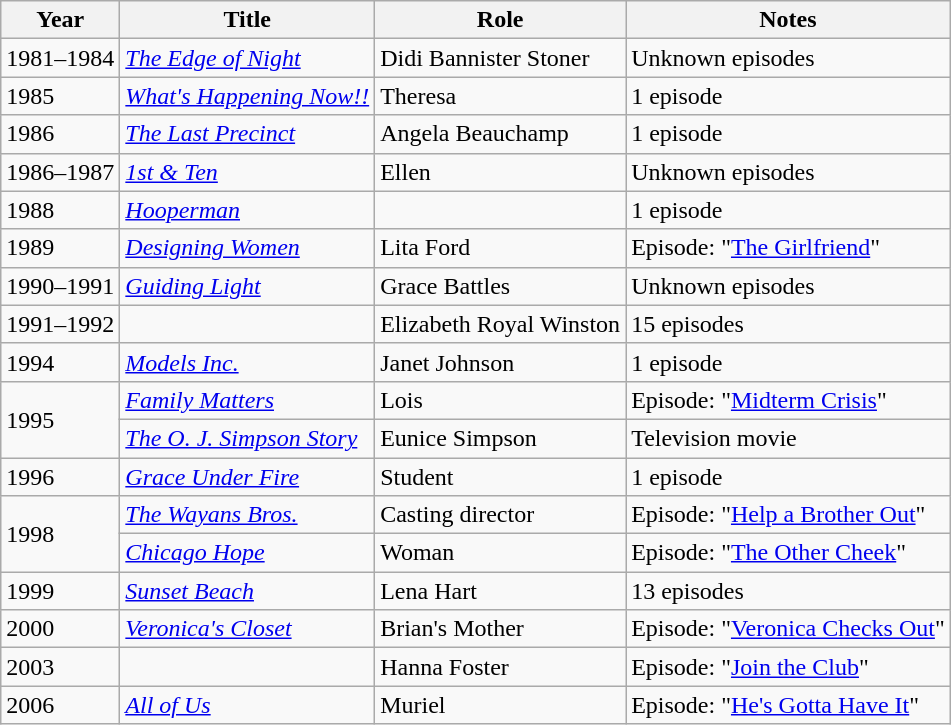<table class="wikitable sortable">
<tr>
<th>Year</th>
<th>Title</th>
<th>Role</th>
<th class="unsortable">Notes</th>
</tr>
<tr>
<td>1981–1984</td>
<td><em><a href='#'>The Edge of Night</a></em></td>
<td>Didi Bannister Stoner</td>
<td>Unknown episodes</td>
</tr>
<tr>
<td>1985</td>
<td><em><a href='#'>What's Happening Now!!</a></em></td>
<td>Theresa</td>
<td>1 episode</td>
</tr>
<tr>
<td>1986</td>
<td><em><a href='#'>The Last Precinct</a></em></td>
<td>Angela Beauchamp</td>
<td>1 episode</td>
</tr>
<tr>
<td>1986–1987</td>
<td><em><a href='#'>1st & Ten</a></em></td>
<td>Ellen</td>
<td>Unknown episodes</td>
</tr>
<tr>
<td>1988</td>
<td><em><a href='#'>Hooperman</a></em></td>
<td></td>
<td>1 episode</td>
</tr>
<tr>
<td>1989</td>
<td><em><a href='#'>Designing Women</a></em></td>
<td>Lita Ford</td>
<td>Episode: "<a href='#'>The Girlfriend</a>"</td>
</tr>
<tr>
<td>1990–1991</td>
<td><em><a href='#'>Guiding Light</a></em></td>
<td>Grace Battles</td>
<td>Unknown episodes</td>
</tr>
<tr>
<td>1991–1992</td>
<td><em></em></td>
<td>Elizabeth Royal Winston</td>
<td>15 episodes</td>
</tr>
<tr>
<td>1994</td>
<td><em><a href='#'>Models Inc.</a></em></td>
<td>Janet Johnson</td>
<td>1 episode</td>
</tr>
<tr>
<td rowspan="2">1995</td>
<td><em><a href='#'>Family Matters</a></em></td>
<td>Lois</td>
<td>Episode: "<a href='#'>Midterm Crisis</a>"</td>
</tr>
<tr>
<td><em><a href='#'>The O. J. Simpson Story</a></em></td>
<td>Eunice Simpson</td>
<td>Television movie</td>
</tr>
<tr>
<td>1996</td>
<td><em><a href='#'>Grace Under Fire</a></em></td>
<td>Student</td>
<td>1 episode</td>
</tr>
<tr>
<td rowspan="2">1998</td>
<td><em><a href='#'>The Wayans Bros.</a></em></td>
<td>Casting director</td>
<td>Episode: "<a href='#'>Help a Brother Out</a>"</td>
</tr>
<tr>
<td><em><a href='#'>Chicago Hope</a></em></td>
<td>Woman</td>
<td>Episode: "<a href='#'>The Other Cheek</a>"</td>
</tr>
<tr>
<td>1999</td>
<td><em><a href='#'>Sunset Beach</a></em></td>
<td>Lena Hart</td>
<td>13 episodes</td>
</tr>
<tr>
<td>2000</td>
<td><em><a href='#'>Veronica's Closet</a></em></td>
<td>Brian's Mother</td>
<td>Episode: "<a href='#'>Veronica Checks Out</a>"</td>
</tr>
<tr>
<td>2003</td>
<td><em></em></td>
<td>Hanna Foster</td>
<td>Episode: "<a href='#'>Join the Club</a>"</td>
</tr>
<tr>
<td>2006</td>
<td><em><a href='#'>All of Us</a></em></td>
<td>Muriel</td>
<td>Episode: "<a href='#'>He's Gotta Have It</a>"</td>
</tr>
</table>
